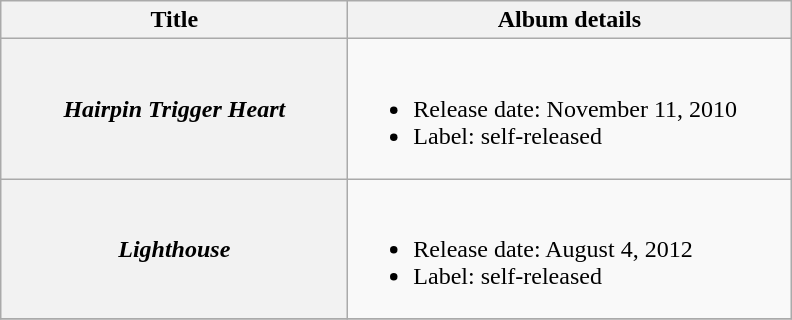<table class="wikitable plainrowheaders">
<tr>
<th style="width:14em;">Title</th>
<th style="width:18em;">Album details</th>
</tr>
<tr>
<th scope="row"><em>Hairpin Trigger Heart</em><br></th>
<td><br><ul><li>Release date: November 11, 2010</li><li>Label: self-released</li></ul></td>
</tr>
<tr>
<th scope="row"><em>Lighthouse</em></th>
<td><br><ul><li>Release date: August 4, 2012</li><li>Label: self-released</li></ul></td>
</tr>
<tr>
</tr>
</table>
